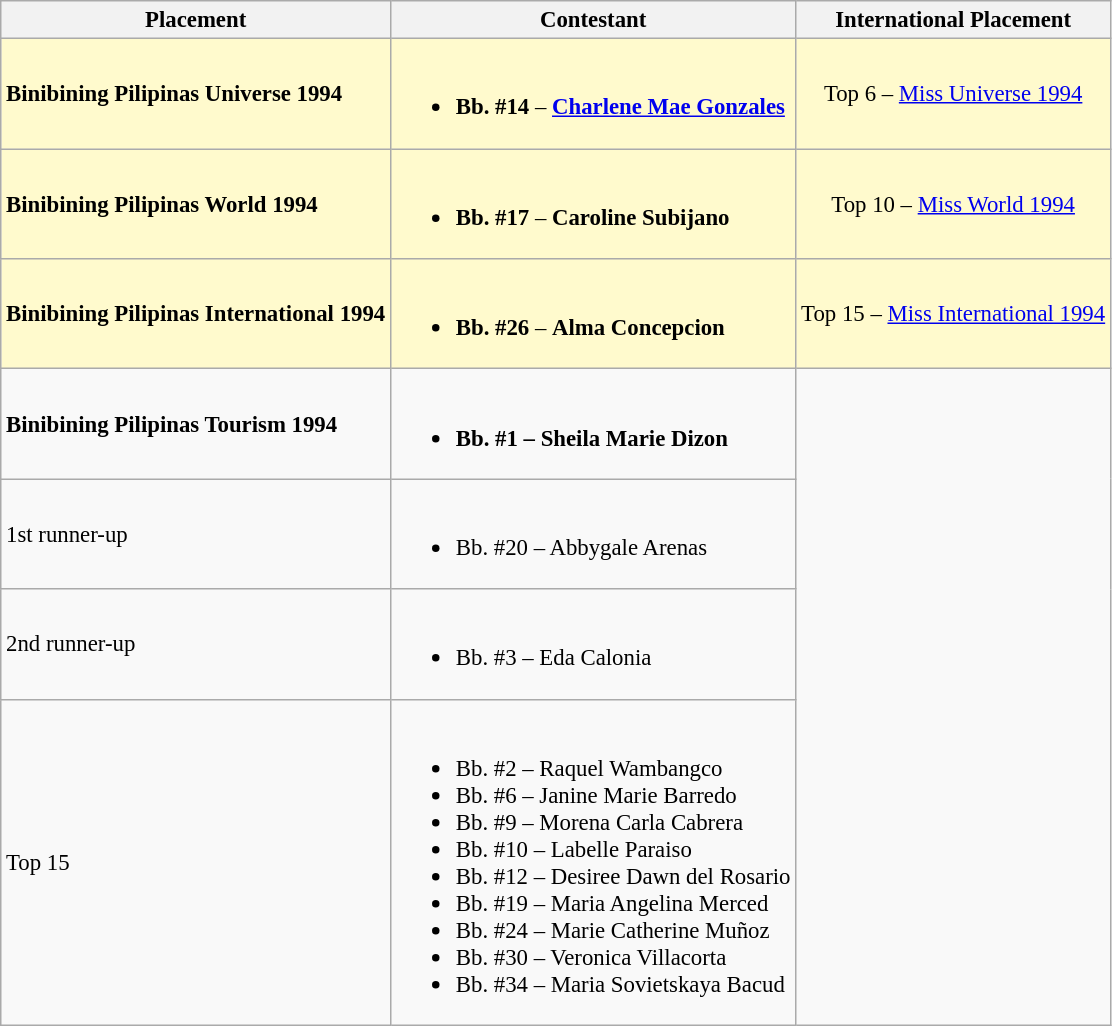<table class="wikitable sortable" style="font-size:95%;">
<tr>
<th>Placement</th>
<th>Contestant</th>
<th>International Placement</th>
</tr>
<tr style="background:#FFFACD;">
<td><strong>Binibining Pilipinas Universe 1994</strong></td>
<td><br><ul><li><strong>Bb. #14</strong> – <strong><a href='#'>Charlene Mae Gonzales</a></strong></li></ul></td>
<td align=center>Top 6 – <a href='#'>Miss Universe 1994</a></td>
</tr>
<tr style="background:#FFFACD;">
<td><strong>Binibining Pilipinas World 1994</strong></td>
<td><br><ul><li><strong>Bb. #17</strong> – <strong>Caroline Subijano</strong></li></ul></td>
<td align=center>Top 10 – <a href='#'>Miss World 1994</a></td>
</tr>
<tr style="background:#FFFACD;">
<td><strong>Binibining Pilipinas International 1994</strong></td>
<td><br><ul><li><strong>Bb. #26</strong> – <strong>Alma Concepcion</strong></li></ul></td>
<td align=center>Top 15 – <a href='#'>Miss International 1994</a></td>
</tr>
<tr>
<td><strong> Binibining Pilipinas Tourism 1994 </strong></td>
<td><br><ul><li><strong>Bb. #1 – Sheila Marie Dizon</strong></li></ul></td>
</tr>
<tr>
<td>1st runner-up</td>
<td><br><ul><li>Bb. #20 – Abbygale Arenas</li></ul></td>
</tr>
<tr>
<td>2nd runner-up</td>
<td><br><ul><li>Bb. #3 – Eda Calonia</li></ul></td>
</tr>
<tr>
<td>Top 15</td>
<td><br><ul><li>Bb. #2 – Raquel Wambangco</li><li>Bb. #6 – Janine Marie Barredo</li><li>Bb. #9 – Morena Carla Cabrera</li><li>Bb. #10 – Labelle Paraiso</li><li>Bb. #12 – Desiree Dawn del Rosario</li><li>Bb. #19 – Maria Angelina Merced</li><li>Bb. #24 – Marie Catherine Muñoz</li><li>Bb. #30 – Veronica Villacorta</li><li>Bb. #34 – Maria Sovietskaya Bacud</li></ul></td>
</tr>
</table>
